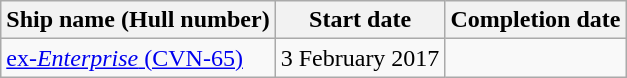<table class="wikitable">
<tr>
<th>Ship name (Hull number)</th>
<th>Start date</th>
<th>Completion date</th>
</tr>
<tr>
<td><a href='#'>ex-<em>Enterprise</em> (CVN-65)</a></td>
<td>3 February 2017</td>
<td></td>
</tr>
</table>
